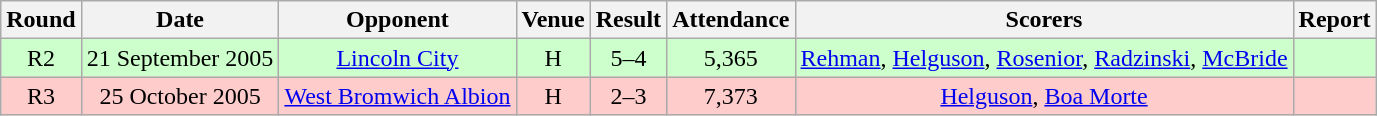<table class="wikitable" style="font-size:100%; text-align:center">
<tr>
<th>Round</th>
<th>Date</th>
<th>Opponent</th>
<th>Venue</th>
<th>Result</th>
<th>Attendance</th>
<th>Scorers</th>
<th>Report</th>
</tr>
<tr style="background: #CCFFCC;">
<td>R2</td>
<td>21 September 2005</td>
<td><a href='#'>Lincoln City</a></td>
<td>H</td>
<td>5–4</td>
<td>5,365</td>
<td><a href='#'>Rehman</a>, <a href='#'>Helguson</a>, <a href='#'>Rosenior</a>, <a href='#'>Radzinski</a>, <a href='#'>McBride</a></td>
<td></td>
</tr>
<tr style="background: #FFCCCC;">
<td>R3</td>
<td>25 October 2005</td>
<td><a href='#'>West Bromwich Albion</a></td>
<td>H</td>
<td>2–3</td>
<td>7,373</td>
<td><a href='#'>Helguson</a>, <a href='#'>Boa Morte</a></td>
<td></td>
</tr>
</table>
